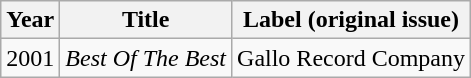<table class="wikitable">
<tr>
<th>Year</th>
<th>Title</th>
<th>Label (original issue)</th>
</tr>
<tr>
<td>2001</td>
<td><em>Best Of The Best</em></td>
<td>Gallo Record Company</td>
</tr>
</table>
